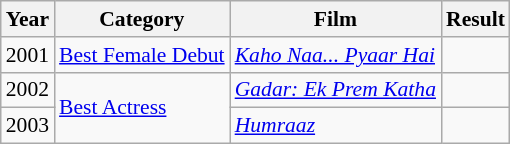<table class="wikitable" style="font-size: 90%;">
<tr>
<th>Year</th>
<th>Category</th>
<th>Film</th>
<th>Result</th>
</tr>
<tr>
<td>2001</td>
<td><a href='#'>Best Female Debut</a></td>
<td><em><a href='#'>Kaho Naa... Pyaar Hai</a></em></td>
<td></td>
</tr>
<tr>
<td>2002</td>
<td rowspan="2"><a href='#'>Best Actress</a></td>
<td><em><a href='#'>Gadar: Ek Prem Katha</a></em></td>
<td></td>
</tr>
<tr>
<td>2003</td>
<td><em><a href='#'>Humraaz</a></em></td>
<td></td>
</tr>
</table>
